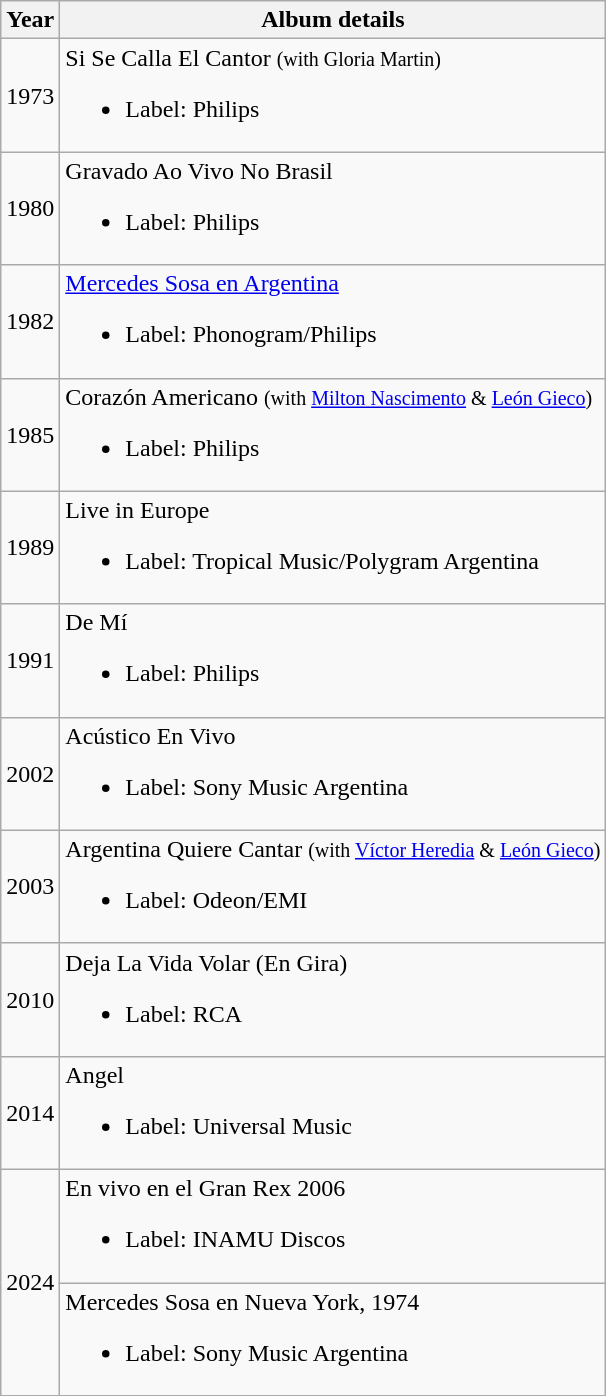<table class="wikitable">
<tr>
<th>Year</th>
<th>Album details</th>
</tr>
<tr>
<td>1973</td>
<td>Si Se Calla El Cantor <small>(with Gloria Martin)</small><br><ul><li>Label: Philips</li></ul></td>
</tr>
<tr>
<td>1980</td>
<td>Gravado Ao Vivo No Brasil<br><ul><li>Label: Philips</li></ul></td>
</tr>
<tr>
<td>1982</td>
<td><a href='#'>Mercedes Sosa en Argentina</a><br><ul><li>Label: Phonogram/Philips</li></ul></td>
</tr>
<tr>
<td>1985</td>
<td>Corazón Americano <small>(with <a href='#'>Milton Nascimento</a> & <a href='#'>León Gieco</a>)</small><br><ul><li>Label: Philips</li></ul></td>
</tr>
<tr>
<td>1989</td>
<td>Live in Europe<br><ul><li>Label: Tropical Music/Polygram Argentina</li></ul></td>
</tr>
<tr>
<td>1991</td>
<td>De Mí<br><ul><li>Label: Philips</li></ul></td>
</tr>
<tr>
<td>2002</td>
<td>Acústico En Vivo<br><ul><li>Label: Sony Music Argentina</li></ul></td>
</tr>
<tr>
<td>2003</td>
<td>Argentina Quiere Cantar <small>(with <a href='#'>Víctor Heredia</a> & <a href='#'>León Gieco</a>)</small><br><ul><li>Label: Odeon/EMI</li></ul></td>
</tr>
<tr>
<td>2010</td>
<td>Deja La Vida Volar (En Gira)<br><ul><li>Label: RCA</li></ul></td>
</tr>
<tr>
<td>2014</td>
<td>Angel<br><ul><li>Label: Universal Music</li></ul></td>
</tr>
<tr>
<td rowspan="2">2024</td>
<td>En vivo en el Gran Rex 2006<br><ul><li>Label: INAMU Discos</li></ul></td>
</tr>
<tr>
<td>Mercedes Sosa en Nueva York, 1974<br><ul><li>Label: Sony Music Argentina</li></ul></td>
</tr>
</table>
